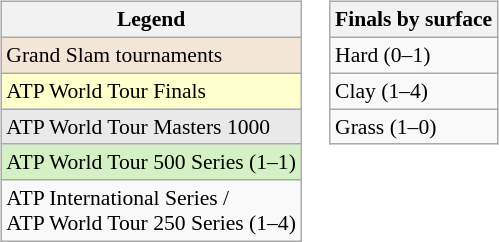<table>
<tr valign=top>
<td><br><table class=wikitable style=font-size:90%>
<tr>
<th>Legend</th>
</tr>
<tr style="background:#f3e6d7;">
<td>Grand Slam tournaments</td>
</tr>
<tr style="background:#ffc;">
<td>ATP World Tour Finals</td>
</tr>
<tr style="background:#e9e9e9;">
<td>ATP World Tour Masters 1000</td>
</tr>
<tr style="background:#d4f1c5;">
<td>ATP World Tour 500 Series (1–1)</td>
</tr>
<tr>
<td>ATP International Series / <br> ATP World Tour 250 Series (1–4)</td>
</tr>
</table>
</td>
<td><br><table class=wikitable style=font-size:90%>
<tr>
<th>Finals by surface</th>
</tr>
<tr>
<td>Hard (0–1)</td>
</tr>
<tr>
<td>Clay (1–4)</td>
</tr>
<tr>
<td>Grass (1–0)</td>
</tr>
</table>
</td>
</tr>
</table>
